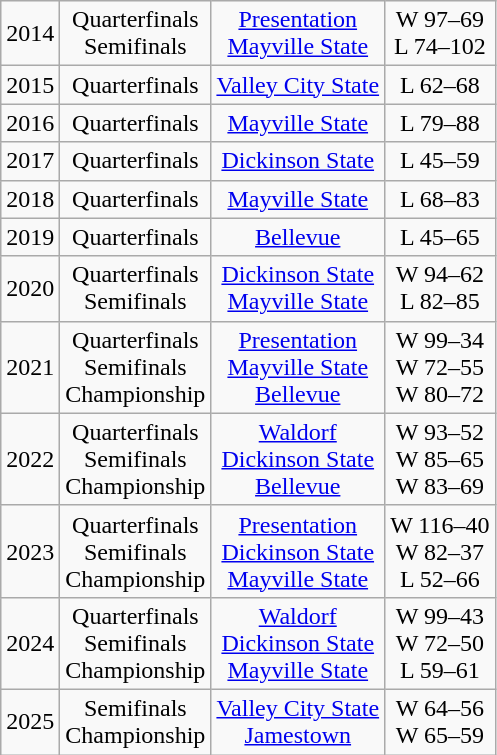<table class="wikitable">
<tr align="center">
<td>2014</td>
<td>Quarterfinals<br>Semifinals</td>
<td><a href='#'>Presentation</a><br><a href='#'>Mayville State</a></td>
<td>W 97–69<br>L 74–102</td>
</tr>
<tr align="center">
<td>2015</td>
<td>Quarterfinals</td>
<td><a href='#'>Valley City State</a></td>
<td>L 62–68</td>
</tr>
<tr align="center">
<td>2016</td>
<td>Quarterfinals</td>
<td><a href='#'>Mayville State</a></td>
<td>L 79–88</td>
</tr>
<tr align="center">
<td>2017</td>
<td>Quarterfinals</td>
<td><a href='#'>Dickinson State</a></td>
<td>L 45–59</td>
</tr>
<tr align="center">
<td>2018</td>
<td>Quarterfinals</td>
<td><a href='#'>Mayville State</a></td>
<td>L 68–83</td>
</tr>
<tr align="center">
<td>2019</td>
<td>Quarterfinals</td>
<td><a href='#'>Bellevue</a></td>
<td>L 45–65</td>
</tr>
<tr align="center">
<td>2020</td>
<td>Quarterfinals<br>Semifinals</td>
<td><a href='#'>Dickinson State</a><br><a href='#'>Mayville State</a></td>
<td>W 94–62<br>L 82–85</td>
</tr>
<tr align="center">
<td>2021</td>
<td>Quarterfinals<br>Semifinals<br>Championship</td>
<td><a href='#'>Presentation</a><br><a href='#'>Mayville State</a><br><a href='#'>Bellevue</a></td>
<td>W 99–34<br>W 72–55<br>W 80–72</td>
</tr>
<tr align="center">
<td>2022</td>
<td>Quarterfinals<br>Semifinals<br>Championship</td>
<td><a href='#'>Waldorf</a><br><a href='#'>Dickinson State</a><br><a href='#'>Bellevue</a></td>
<td>W 93–52<br>W 85–65<br>W 83–69</td>
</tr>
<tr align="center">
<td>2023</td>
<td>Quarterfinals<br>Semifinals<br>Championship</td>
<td><a href='#'>Presentation</a><br><a href='#'>Dickinson State</a><br><a href='#'>Mayville State</a></td>
<td>W 116–40<br>W 82–37<br>L 52–66</td>
</tr>
<tr align="center">
<td>2024</td>
<td>Quarterfinals<br>Semifinals<br>Championship</td>
<td><a href='#'>Waldorf</a><br><a href='#'>Dickinson State</a><br><a href='#'>Mayville State</a></td>
<td>W 99–43<br>W 72–50<br>L 59–61</td>
</tr>
<tr align="center">
<td>2025</td>
<td>Semifinals<br>Championship</td>
<td><a href='#'>Valley City State</a><br><a href='#'>Jamestown</a></td>
<td>W 64–56<br>W 65–59</td>
</tr>
</table>
